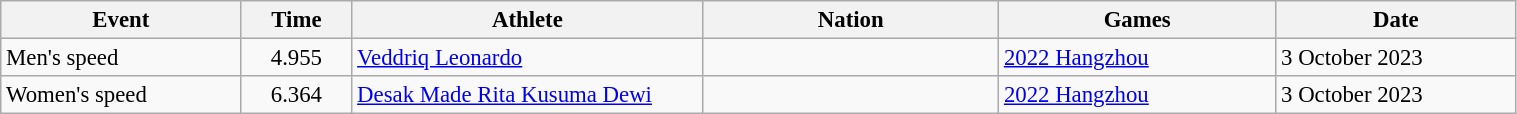<table class="wikitable" style="font-size:95%; width: 80%;">
<tr>
<th width=13%>Event</th>
<th width=6%>Time</th>
<th width=19%>Athlete</th>
<th width=16%>Nation</th>
<th width=15%>Games</th>
<th width=13%>Date</th>
</tr>
<tr>
<td>Men's speed</td>
<td align="center">4.955</td>
<td><a href='#'>Veddriq Leonardo</a></td>
<td></td>
<td><a href='#'>2022 Hangzhou</a></td>
<td>3 October 2023</td>
</tr>
<tr>
<td>Women's speed</td>
<td align="center">6.364</td>
<td><a href='#'>Desak Made Rita Kusuma Dewi</a></td>
<td></td>
<td><a href='#'>2022 Hangzhou</a></td>
<td>3 October 2023</td>
</tr>
</table>
